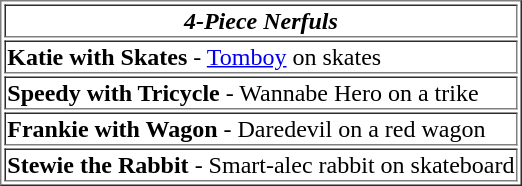<table border = "1" style="float:right; text-align:left;">
<tr>
<td align="center"><strong><em>4-Piece Nerfuls</em></strong></td>
</tr>
<tr border ="0">
<td><strong>Katie with Skates</strong> - <a href='#'>Tomboy</a> on skates</td>
</tr>
<tr border ="0">
<td><strong>Speedy with Tricycle</strong> - Wannabe Hero on a trike</td>
</tr>
<tr border ="0">
<td><strong>Frankie with Wagon</strong> - Daredevil on a red wagon</td>
</tr>
<tr border ="0">
<td><strong>Stewie the Rabbit</strong> - Smart-alec rabbit on skateboard</td>
</tr>
</table>
